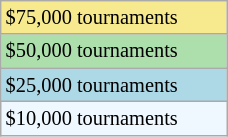<table class="wikitable" style="font-size:85%;" width=12%>
<tr style="background:#f7e98e;">
<td>$75,000 tournaments</td>
</tr>
<tr style="background:#addfad;">
<td>$50,000 tournaments</td>
</tr>
<tr style="background:lightblue;">
<td>$25,000 tournaments</td>
</tr>
<tr style="background:#f0f8ff;">
<td>$10,000 tournaments</td>
</tr>
</table>
